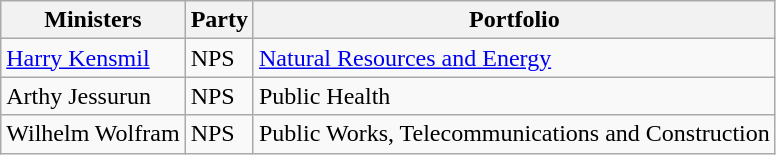<table class="wikitable">
<tr>
<th>Ministers</th>
<th>Party</th>
<th>Portfolio</th>
</tr>
<tr>
<td><a href='#'>Harry Kensmil</a></td>
<td>NPS</td>
<td><a href='#'>Natural Resources and Energy</a></td>
</tr>
<tr>
<td>Arthy Jessurun</td>
<td>NPS</td>
<td>Public Health</td>
</tr>
<tr>
<td>Wilhelm Wolfram</td>
<td>NPS</td>
<td>Public Works, Telecommunications and Construction</td>
</tr>
</table>
